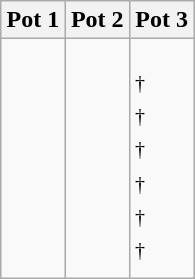<table class=wikitable>
<tr>
<th width=33%>Pot 1</th>
<th width=33%>Pot 2</th>
<th width=33%>Pot 3</th>
</tr>
<tr valign=top>
<td><br><br>
<br>
<br></td>
<td><br><br>
<br>
<br></td>
<td><br><sup>†</sup><br>
<sup>†</sup><br>
<sup>†</sup><br>
<sup>†</sup><br>
<sup>†</sup><br>
<sup>†</sup><br></td>
</tr>
</table>
